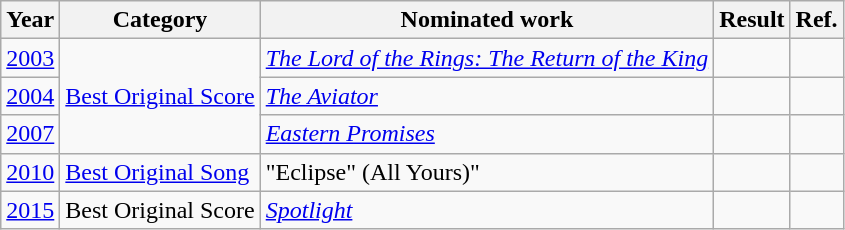<table class="wikitable">
<tr>
<th>Year</th>
<th>Category</th>
<th>Nominated work</th>
<th>Result</th>
<th>Ref.</th>
</tr>
<tr>
<td><a href='#'>2003</a></td>
<td rowspan="3"><a href='#'>Best Original Score</a></td>
<td><em><a href='#'>The Lord of the Rings: The Return of the King</a></em></td>
<td></td>
<td align="center"></td>
</tr>
<tr>
<td><a href='#'>2004</a></td>
<td><em><a href='#'>The Aviator</a></em></td>
<td></td>
<td align="center"></td>
</tr>
<tr>
<td><a href='#'>2007</a></td>
<td><em><a href='#'>Eastern Promises</a></em></td>
<td></td>
<td align="center"></td>
</tr>
<tr>
<td><a href='#'>2010</a></td>
<td><a href='#'>Best Original Song</a></td>
<td>"Eclipse" (All Yours)"  <br> </td>
<td></td>
<td align="center"></td>
</tr>
<tr>
<td><a href='#'>2015</a></td>
<td>Best Original Score</td>
<td><em><a href='#'>Spotlight</a></em></td>
<td></td>
<td align="center"></td>
</tr>
</table>
